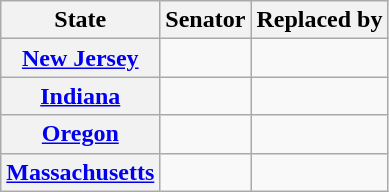<table class="wikitable sortable plainrowheaders">
<tr>
<th scope="col">State</th>
<th scope="col">Senator</th>
<th scope="col">Replaced by</th>
</tr>
<tr>
<th><a href='#'>New Jersey</a></th>
<td></td>
<td></td>
</tr>
<tr>
<th><a href='#'>Indiana</a></th>
<td></td>
<td></td>
</tr>
<tr>
<th><a href='#'>Oregon</a></th>
<td></td>
<td></td>
</tr>
<tr>
<th><a href='#'>Massachusetts</a></th>
<td></td>
<td></td>
</tr>
</table>
